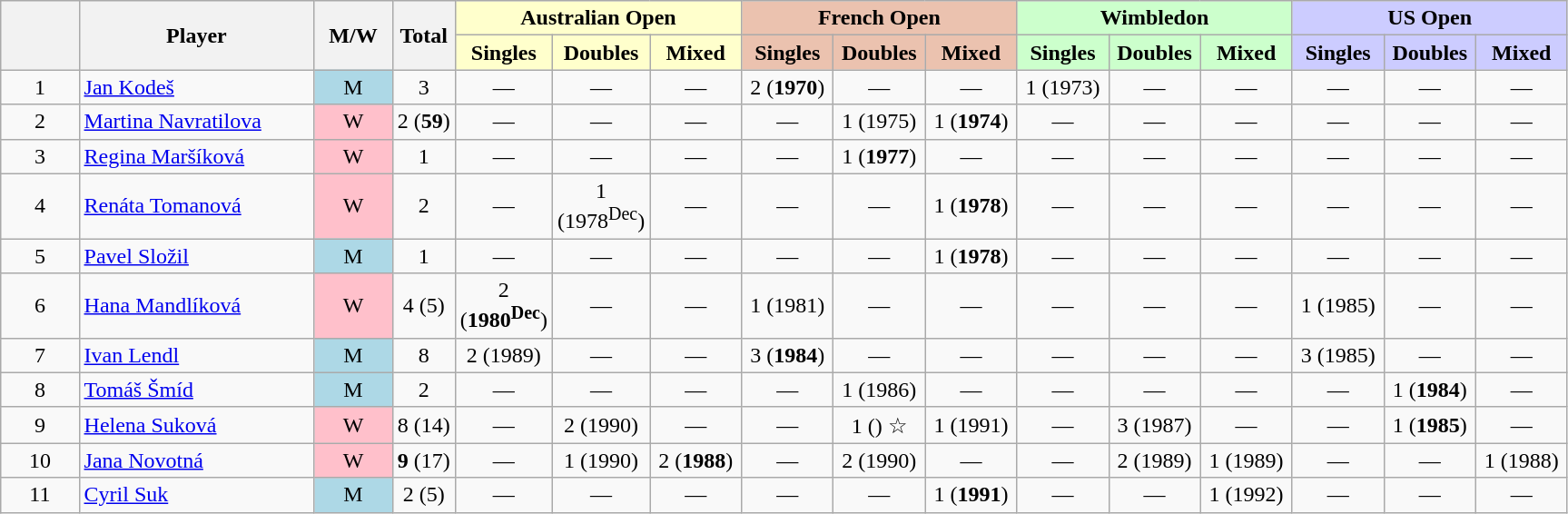<table class="wikitable mw-datatable sortable" style="text-align:center;">
<tr>
<th data-sort-type="number" width="5%" rowspan="2"></th>
<th width="15%" rowspan="2">Player</th>
<th width="5%"  rowspan="2">M/W</th>
<th rowspan="2">Total</th>
<th colspan="3" style="background:#ffc;">Australian Open</th>
<th colspan="3" style="background:#ebc2af;">French Open</th>
<th colspan="3" style="background:#cfc;">Wimbledon</th>
<th colspan="3" style="background:#ccf;">US Open</th>
</tr>
<tr>
<th style="background:#ffc; width:60px;">Singles</th>
<th style="background:#ffc; width:60px;">Doubles</th>
<th style="background:#ffc; width:60px;">Mixed</th>
<th style="background:#ebc2af; width:60px;">Singles</th>
<th style="background:#ebc2af; width:60px;">Doubles</th>
<th style="background:#ebc2af; width:60px;">Mixed</th>
<th style="background:#cfc; width:60px;">Singles</th>
<th style="background:#cfc; width:60px;">Doubles</th>
<th style="background:#cfc; width:60px;">Mixed</th>
<th style="background:#ccf; width:60px;">Singles</th>
<th style="background:#ccf; width:60px;">Doubles</th>
<th style="background:#ccf; width:60px;">Mixed</th>
</tr>
<tr>
<td>1</td>
<td style="text-align:left"><a href='#'>Jan Kodeš</a></td>
<td style="background:lightblue;">M</td>
<td>3</td>
<td>—</td>
<td>—</td>
<td>—</td>
<td>2 (<strong>1970</strong>)</td>
<td>—</td>
<td>—</td>
<td>1 (1973)</td>
<td>—</td>
<td>—</td>
<td>—</td>
<td>—</td>
<td>—</td>
</tr>
<tr>
<td>2</td>
<td style="text-align:left"><a href='#'>Martina Navratilova</a></td>
<td style="background:pink;">W</td>
<td>2 (<strong>59</strong>)</td>
<td>—</td>
<td>—</td>
<td>—</td>
<td>—</td>
<td>1 (1975)</td>
<td>1 (<strong>1974</strong>)</td>
<td>—</td>
<td>—</td>
<td>—</td>
<td>—</td>
<td>—</td>
<td>—</td>
</tr>
<tr>
<td>3</td>
<td style="text-align:left"><a href='#'>Regina Maršíková</a></td>
<td style="background:pink;">W</td>
<td>1</td>
<td>—</td>
<td>—</td>
<td>—</td>
<td>—</td>
<td>1 (<strong>1977</strong>)</td>
<td>—</td>
<td>—</td>
<td>—</td>
<td>—</td>
<td>—</td>
<td>—</td>
<td>—</td>
</tr>
<tr>
<td>4</td>
<td style="text-align:left"><a href='#'>Renáta Tomanová</a></td>
<td style="background:pink;">W</td>
<td>2</td>
<td>—</td>
<td>1 (1978<sup>Dec</sup>)</td>
<td>—</td>
<td>—</td>
<td>—</td>
<td>1 (<strong>1978</strong>)</td>
<td>—</td>
<td>—</td>
<td>—</td>
<td>—</td>
<td>—</td>
<td>—</td>
</tr>
<tr>
<td>5</td>
<td style="text-align:left"><a href='#'>Pavel Složil</a></td>
<td style="background:lightblue;">M</td>
<td>1</td>
<td>—</td>
<td>—</td>
<td>—</td>
<td>—</td>
<td>—</td>
<td>1 (<strong>1978</strong>)</td>
<td>—</td>
<td>—</td>
<td>—</td>
<td>—</td>
<td>—</td>
<td>—</td>
</tr>
<tr>
<td>6</td>
<td style="text-align:left"><a href='#'>Hana Mandlíková</a></td>
<td style="background:pink;">W</td>
<td>4 (5)</td>
<td>2 (<strong>1980<sup>Dec</sup></strong>)</td>
<td>—</td>
<td>—</td>
<td>1 (1981)</td>
<td>—</td>
<td>—</td>
<td>—</td>
<td>—</td>
<td>—</td>
<td>1 (1985)</td>
<td>—</td>
<td>—</td>
</tr>
<tr>
<td>7</td>
<td style="text-align:left"><a href='#'>Ivan Lendl</a></td>
<td style="background:lightblue;">M</td>
<td>8</td>
<td>2 (1989)</td>
<td>—</td>
<td>—</td>
<td>3 (<strong>1984</strong>)</td>
<td>—</td>
<td>—</td>
<td>—</td>
<td>—</td>
<td>—</td>
<td>3 (1985)</td>
<td>—</td>
<td>—</td>
</tr>
<tr>
<td>8</td>
<td style="text-align:left"><a href='#'>Tomáš Šmíd</a></td>
<td style="background:lightblue;">M</td>
<td>2</td>
<td>—</td>
<td>—</td>
<td>—</td>
<td>—</td>
<td>1 (1986)</td>
<td>—</td>
<td>—</td>
<td>—</td>
<td>—</td>
<td>—</td>
<td>1 (<strong>1984</strong>)</td>
<td>—</td>
</tr>
<tr>
<td>9</td>
<td style="text-align:left"><a href='#'>Helena Suková</a></td>
<td style="background:pink;">W</td>
<td>8 (14)</td>
<td>—</td>
<td>2 (1990)</td>
<td>—</td>
<td>—</td>
<td>1 () ☆</td>
<td>1 (1991)</td>
<td>—</td>
<td>3 (1987)</td>
<td>—</td>
<td>—</td>
<td>1 (<strong>1985</strong>)</td>
<td>—</td>
</tr>
<tr>
<td>10</td>
<td style="text-align:left"><a href='#'>Jana Novotná</a></td>
<td style="background:pink;">W</td>
<td><strong>9</strong> (17)</td>
<td>—</td>
<td>1 (1990)</td>
<td>2 (<strong>1988</strong>)</td>
<td>—</td>
<td>2 (1990)</td>
<td>—</td>
<td>—</td>
<td>2 (1989)</td>
<td>1 (1989)</td>
<td>—</td>
<td>—</td>
<td>1 (1988)</td>
</tr>
<tr>
<td>11</td>
<td style="text-align:left"><a href='#'>Cyril Suk</a></td>
<td style="background:lightblue;">M</td>
<td>2 (5)</td>
<td>—</td>
<td>—</td>
<td>—</td>
<td>—</td>
<td>—</td>
<td>1 (<strong>1991</strong>)</td>
<td>—</td>
<td>—</td>
<td>1 (1992)</td>
<td>—</td>
<td>—</td>
<td>—</td>
</tr>
</table>
